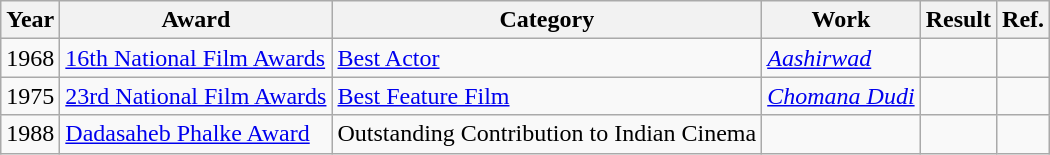<table class="wikitable">
<tr>
<th>Year</th>
<th>Award</th>
<th>Category</th>
<th>Work</th>
<th>Result</th>
<th>Ref.</th>
</tr>
<tr>
<td>1968</td>
<td><a href='#'>16th National Film Awards</a></td>
<td><a href='#'>Best Actor</a></td>
<td><em><a href='#'>Aashirwad</a></em></td>
<td></td>
<td></td>
</tr>
<tr>
<td>1975</td>
<td><a href='#'>23rd National Film Awards</a></td>
<td><a href='#'>Best Feature Film</a></td>
<td><em><a href='#'>Chomana Dudi</a></em></td>
<td></td>
<td></td>
</tr>
<tr>
<td>1988</td>
<td><a href='#'>Dadasaheb Phalke Award</a></td>
<td>Outstanding Contribution to Indian Cinema</td>
<td></td>
<td></td>
<td></td>
</tr>
</table>
